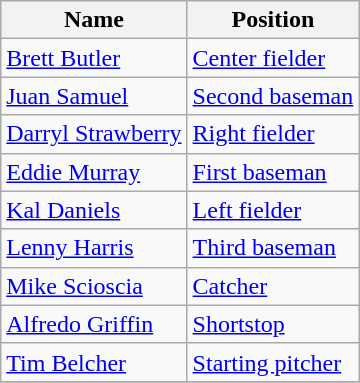<table class="wikitable" style="text-align:left">
<tr>
<th>Name</th>
<th>Position</th>
</tr>
<tr>
<td><a href='#'>Brett Butler</a></td>
<td><a href='#'>Center fielder</a></td>
</tr>
<tr>
<td><a href='#'>Juan Samuel</a></td>
<td><a href='#'>Second baseman</a></td>
</tr>
<tr>
<td><a href='#'>Darryl Strawberry</a></td>
<td><a href='#'>Right fielder</a></td>
</tr>
<tr>
<td><a href='#'>Eddie Murray</a></td>
<td><a href='#'>First baseman</a></td>
</tr>
<tr>
<td><a href='#'>Kal Daniels</a></td>
<td><a href='#'>Left fielder</a></td>
</tr>
<tr>
<td><a href='#'>Lenny Harris</a></td>
<td><a href='#'>Third baseman</a></td>
</tr>
<tr>
<td><a href='#'>Mike Scioscia</a></td>
<td><a href='#'>Catcher</a></td>
</tr>
<tr>
<td><a href='#'>Alfredo Griffin</a></td>
<td><a href='#'>Shortstop</a></td>
</tr>
<tr>
<td><a href='#'>Tim Belcher</a></td>
<td><a href='#'>Starting pitcher</a></td>
</tr>
<tr>
</tr>
</table>
